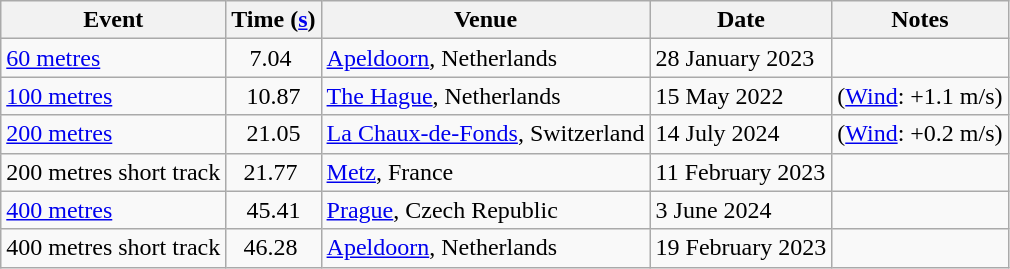<table class="wikitable plainrowheaders">
<tr>
<th scope="col">Event</th>
<th scope="col">Time (<a href='#'>s</a>)</th>
<th scope="col">Venue</th>
<th scope="col">Date</th>
<th scope="col">Notes</th>
</tr>
<tr>
<td><a href='#'>60 metres</a></td>
<td style="text-align:center;">7.04 </td>
<td><a href='#'>Apeldoorn</a>, Netherlands</td>
<td>28 January 2023</td>
<td></td>
</tr>
<tr>
<td><a href='#'>100 metres</a></td>
<td style="text-align:center;">10.87</td>
<td><a href='#'>The Hague</a>, Netherlands</td>
<td>15 May 2022</td>
<td>(<a href='#'>Wind</a>: +1.1 m/s)</td>
</tr>
<tr>
<td><a href='#'>200 metres</a></td>
<td style="text-align:center;">21.05</td>
<td><a href='#'>La Chaux-de-Fonds</a>, Switzerland</td>
<td>14 July 2024</td>
<td>(<a href='#'>Wind</a>: +0.2 m/s)</td>
</tr>
<tr>
<td>200 metres short track</td>
<td style="text-align:center;">21.77 </td>
<td><a href='#'>Metz</a>, France</td>
<td>11 February 2023</td>
<td></td>
</tr>
<tr>
<td><a href='#'>400 metres</a></td>
<td style="text-align:center;">45.41</td>
<td><a href='#'>Prague</a>, Czech Republic</td>
<td>3 June 2024</td>
<td></td>
</tr>
<tr>
<td>400 metres short track</td>
<td style="text-align:center;">46.28 </td>
<td><a href='#'>Apeldoorn</a>, Netherlands</td>
<td>19 February 2023</td>
<td></td>
</tr>
</table>
